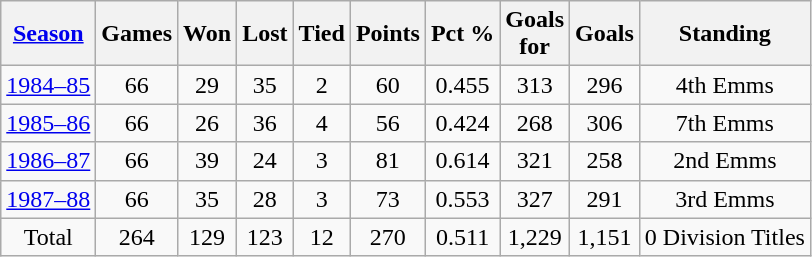<table class="wikitable" style="text-align:center">
<tr>
<th><a href='#'>Season</a></th>
<th>Games</th>
<th>Won</th>
<th>Lost</th>
<th>Tied</th>
<th>Points</th>
<th>Pct %</th>
<th>Goals<br>for</th>
<th>Goals<br></th>
<th>Standing</th>
</tr>
<tr align="center">
<td><a href='#'>1984–85</a></td>
<td>66</td>
<td>29</td>
<td>35</td>
<td>2</td>
<td>60</td>
<td>0.455</td>
<td>313</td>
<td>296</td>
<td>4th Emms</td>
</tr>
<tr align="center">
<td><a href='#'>1985–86</a></td>
<td>66</td>
<td>26</td>
<td>36</td>
<td>4</td>
<td>56</td>
<td>0.424</td>
<td>268</td>
<td>306</td>
<td>7th Emms</td>
</tr>
<tr align="center">
<td><a href='#'>1986–87</a></td>
<td>66</td>
<td>39</td>
<td>24</td>
<td>3</td>
<td>81</td>
<td>0.614</td>
<td>321</td>
<td>258</td>
<td>2nd Emms</td>
</tr>
<tr align="center">
<td><a href='#'>1987–88</a></td>
<td>66</td>
<td>35</td>
<td>28</td>
<td>3</td>
<td>73</td>
<td>0.553</td>
<td>327</td>
<td>291</td>
<td>3rd Emms</td>
</tr>
<tr align="center">
<td>Total</td>
<td>264</td>
<td>129</td>
<td>123</td>
<td>12</td>
<td>270</td>
<td>0.511</td>
<td>1,229</td>
<td>1,151</td>
<td>0 Division Titles</td>
</tr>
</table>
